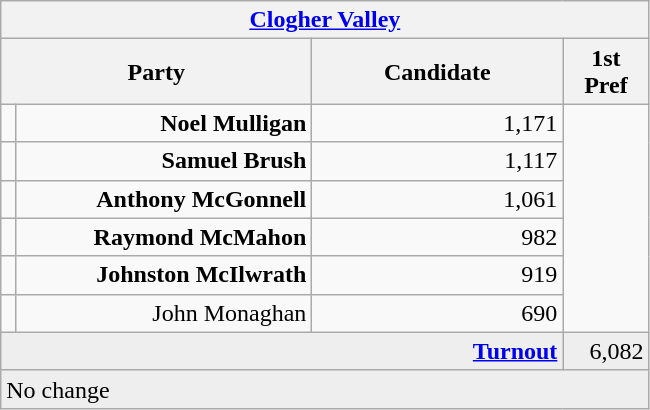<table class="wikitable">
<tr>
<th colspan="4" align="center"><a href='#'>Clogher Valley</a></th>
</tr>
<tr>
<th colspan="2" align="center" width=200>Party</th>
<th width=160>Candidate</th>
<th width=50>1st Pref</th>
</tr>
<tr>
<td></td>
<td align="right"><strong>Noel Mulligan</strong></td>
<td align="right">1,171</td>
</tr>
<tr>
<td></td>
<td align="right"><strong>Samuel Brush</strong></td>
<td align="right">1,117</td>
</tr>
<tr>
<td></td>
<td align="right"><strong>Anthony McGonnell</strong></td>
<td align="right">1,061</td>
</tr>
<tr>
<td></td>
<td align="right"><strong>Raymond McMahon</strong></td>
<td align="right">982</td>
</tr>
<tr>
<td></td>
<td align="right"><strong>Johnston McIlwrath</strong></td>
<td align="right">919</td>
</tr>
<tr>
<td></td>
<td align="right">John Monaghan</td>
<td align="right">690</td>
</tr>
<tr bgcolor="EEEEEE">
<td colspan=3 align="right"><strong><a href='#'>Turnout</a></strong></td>
<td align="right">6,082</td>
</tr>
<tr>
<td colspan=4 bgcolor="EEEEEE">No change</td>
</tr>
</table>
